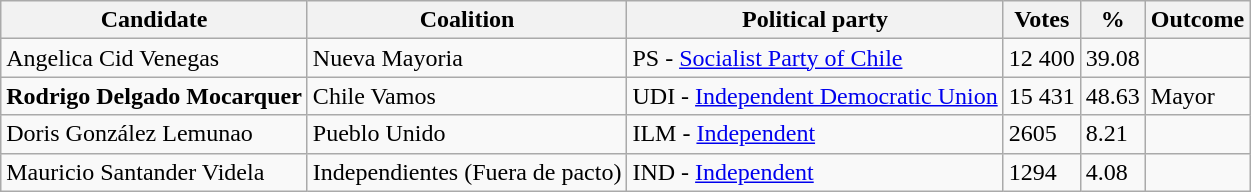<table class="wikitable sortable">
<tr>
<th>Candidate</th>
<th>Coalition</th>
<th>Political party</th>
<th>Votes</th>
<th>%</th>
<th>Outcome</th>
</tr>
<tr>
<td>Angelica Cid Venegas</td>
<td>Nueva Mayoria</td>
<td>PS - <a href='#'>Socialist Party of Chile</a></td>
<td>12 400</td>
<td>39.08</td>
<td></td>
</tr>
<tr>
<td><strong>Rodrigo Delgado Mocarquer</strong></td>
<td>Chile Vamos</td>
<td>UDI - <a href='#'>Independent Democratic Union</a></td>
<td>15 431</td>
<td>48.63</td>
<td>Mayor</td>
</tr>
<tr>
<td>Doris González Lemunao</td>
<td>Pueblo Unido</td>
<td>ILM - <a href='#'>Independent</a></td>
<td>2605</td>
<td>8.21</td>
<td></td>
</tr>
<tr>
<td>Mauricio Santander Videla</td>
<td>Independientes (Fuera de pacto)</td>
<td>IND - <a href='#'>Independent</a></td>
<td>1294</td>
<td>4.08</td>
<td></td>
</tr>
</table>
